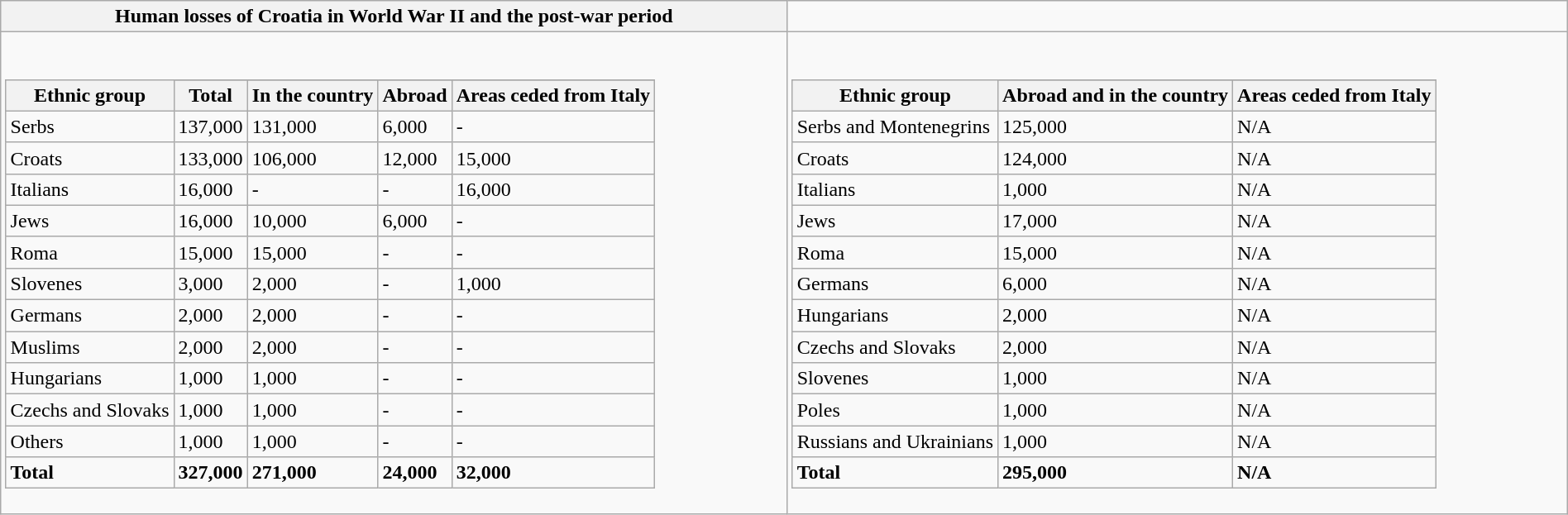<table class="wikitable collapsible mw-collapsed" style="width:100%;">
<tr>
<th style="text-align: center;">Human losses of Croatia in World War II and the post-war period</th>
</tr>
<tr>
<td><br><table class="wikitable sortable">
<tr>
<th rowspan="2">Ethnic group</th>
</tr>
<tr align="center">
<th data-sort-type=number>Total</th>
<th>In the country</th>
<th>Abroad</th>
<th>Areas ceded from Italy</th>
</tr>
<tr>
<td>Serbs</td>
<td>137,000</td>
<td>131,000</td>
<td>6,000</td>
<td>-</td>
</tr>
<tr>
<td>Croats</td>
<td>133,000</td>
<td>106,000</td>
<td>12,000</td>
<td>15,000</td>
</tr>
<tr>
<td>Italians</td>
<td>16,000</td>
<td>-</td>
<td>-</td>
<td>16,000</td>
</tr>
<tr>
<td>Jews</td>
<td>16,000</td>
<td>10,000</td>
<td>6,000</td>
<td>-</td>
</tr>
<tr>
<td>Roma</td>
<td>15,000</td>
<td>15,000</td>
<td>-</td>
<td>-</td>
</tr>
<tr>
<td>Slovenes</td>
<td>3,000</td>
<td>2,000</td>
<td>-</td>
<td>1,000</td>
</tr>
<tr>
<td>Germans</td>
<td>2,000</td>
<td>2,000</td>
<td>-</td>
<td>-</td>
</tr>
<tr>
<td>Muslims</td>
<td>2,000</td>
<td>2,000</td>
<td>-</td>
<td>-</td>
</tr>
<tr>
<td>Hungarians</td>
<td>1,000</td>
<td>1,000</td>
<td>-</td>
<td>-</td>
</tr>
<tr>
<td>Czechs and Slovaks</td>
<td>1,000</td>
<td>1,000</td>
<td>-</td>
<td>-</td>
</tr>
<tr>
<td>Others</td>
<td>1,000</td>
<td>1,000</td>
<td>-</td>
<td>-</td>
</tr>
<tr class="sortbottom">
<td><strong>Total</strong></td>
<td><strong>327,000</strong></td>
<td><strong>271,000</strong></td>
<td><strong>24,000</strong></td>
<td><strong>32,000</strong></td>
</tr>
</table>
</td>
<td><br><table class="wikitable sortable">
<tr>
<th rowspan="2">Ethnic group</th>
</tr>
<tr align="center">
<th data-sort-type=number>Abroad and in the country</th>
<th>Areas ceded from Italy</th>
</tr>
<tr>
<td>Serbs and Montenegrins</td>
<td>125,000</td>
<td>N/A</td>
</tr>
<tr>
<td>Croats</td>
<td>124,000</td>
<td>N/A</td>
</tr>
<tr>
<td>Italians</td>
<td>1,000</td>
<td>N/A</td>
</tr>
<tr>
<td>Jews</td>
<td>17,000</td>
<td>N/A</td>
</tr>
<tr>
<td>Roma</td>
<td>15,000</td>
<td>N/A</td>
</tr>
<tr>
<td>Germans</td>
<td>6,000</td>
<td>N/A</td>
</tr>
<tr>
<td>Hungarians</td>
<td>2,000</td>
<td>N/A</td>
</tr>
<tr>
<td>Czechs and Slovaks</td>
<td>2,000</td>
<td>N/A</td>
</tr>
<tr>
<td>Slovenes</td>
<td>1,000</td>
<td>N/A</td>
</tr>
<tr>
<td>Poles</td>
<td>1,000</td>
<td>N/A</td>
</tr>
<tr>
<td>Russians and Ukrainians</td>
<td>1,000</td>
<td>N/A</td>
</tr>
<tr class="sortbottom">
<td><strong>Total</strong></td>
<td><strong>295,000</strong></td>
<td><strong>N/A</strong></td>
</tr>
</table>
</td>
</tr>
</table>
